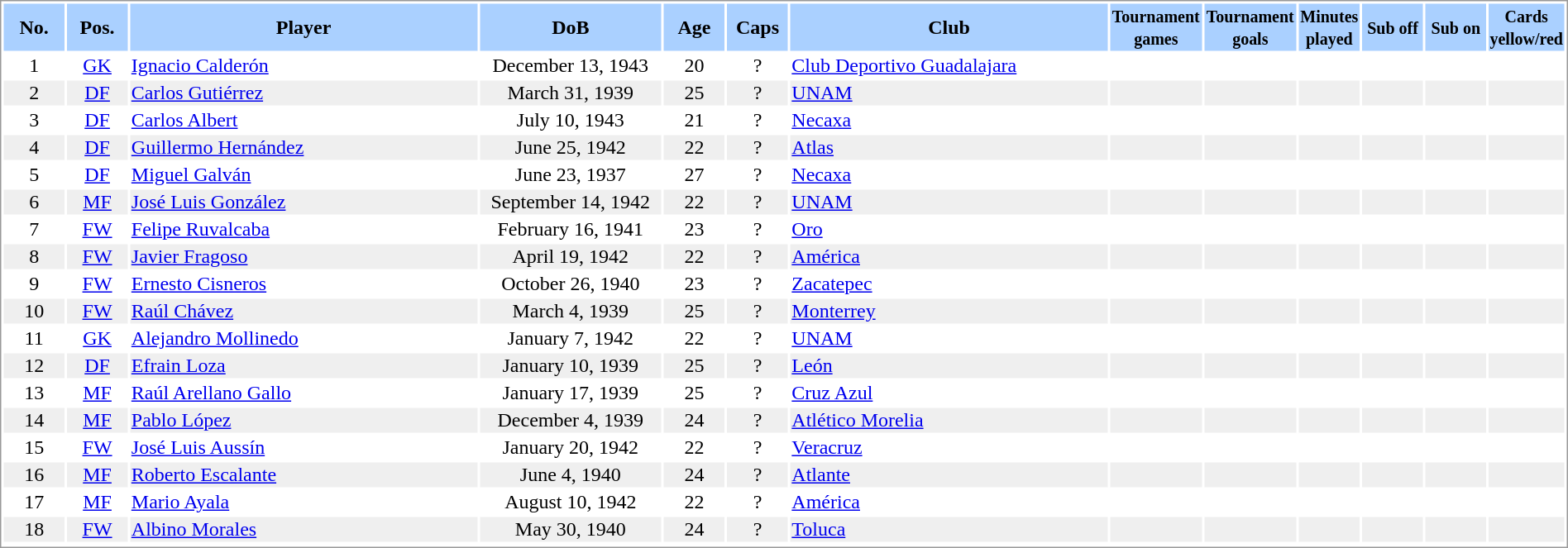<table border="0" width="100%" style="border: 1px solid #999; background-color:#FFFFFF; text-align:center">
<tr align="center" bgcolor="#AAD0FF">
<th width=4%>No.</th>
<th width=4%>Pos.</th>
<th width=23%>Player</th>
<th width=12%>DoB</th>
<th width=4%>Age</th>
<th width=4%>Caps</th>
<th width=21%>Club</th>
<th width=6%><small>Tournament<br>games</small></th>
<th width=6%><small>Tournament<br>goals</small></th>
<th width=4%><small>Minutes<br>played</small></th>
<th width=4%><small>Sub off</small></th>
<th width=4%><small>Sub on</small></th>
<th width=4%><small>Cards<br>yellow/red</small></th>
</tr>
<tr>
<td>1</td>
<td><a href='#'>GK</a></td>
<td align="left"><a href='#'>Ignacio Calderón</a></td>
<td>December 13, 1943</td>
<td>20</td>
<td>?</td>
<td align="left"> <a href='#'>Club Deportivo Guadalajara</a></td>
<td></td>
<td></td>
<td></td>
<td></td>
<td></td>
<td></td>
</tr>
<tr bgcolor="#EFEFEF">
<td>2</td>
<td><a href='#'>DF</a></td>
<td align="left"><a href='#'>Carlos Gutiérrez</a></td>
<td>March 31, 1939</td>
<td>25</td>
<td>?</td>
<td align="left"> <a href='#'>UNAM</a></td>
<td></td>
<td></td>
<td></td>
<td></td>
<td></td>
<td></td>
</tr>
<tr>
<td>3</td>
<td><a href='#'>DF</a></td>
<td align="left"><a href='#'>Carlos Albert</a></td>
<td>July 10, 1943</td>
<td>21</td>
<td>?</td>
<td align="left"> <a href='#'>Necaxa</a></td>
<td></td>
<td></td>
<td></td>
<td></td>
<td></td>
<td></td>
</tr>
<tr bgcolor="#EFEFEF">
<td>4</td>
<td><a href='#'>DF</a></td>
<td align="left"><a href='#'>Guillermo Hernández</a></td>
<td>June 25, 1942</td>
<td>22</td>
<td>?</td>
<td align="left"> <a href='#'>Atlas</a></td>
<td></td>
<td></td>
<td></td>
<td></td>
<td></td>
<td></td>
</tr>
<tr>
<td>5</td>
<td><a href='#'>DF</a></td>
<td align="left"><a href='#'>Miguel Galván</a></td>
<td>June 23, 1937</td>
<td>27</td>
<td>?</td>
<td align="left"> <a href='#'>Necaxa</a></td>
<td></td>
<td></td>
<td></td>
<td></td>
<td></td>
<td></td>
</tr>
<tr bgcolor="#EFEFEF">
<td>6</td>
<td><a href='#'>MF</a></td>
<td align="left"><a href='#'>José Luis González</a></td>
<td>September 14, 1942</td>
<td>22</td>
<td>?</td>
<td align="left"> <a href='#'>UNAM</a></td>
<td></td>
<td></td>
<td></td>
<td></td>
<td></td>
<td></td>
</tr>
<tr>
<td>7</td>
<td><a href='#'>FW</a></td>
<td align="left"><a href='#'>Felipe Ruvalcaba</a></td>
<td>February 16, 1941</td>
<td>23</td>
<td>?</td>
<td align="left"> <a href='#'>Oro</a></td>
<td></td>
<td></td>
<td></td>
<td></td>
<td></td>
<td></td>
</tr>
<tr bgcolor="#EFEFEF">
<td>8</td>
<td><a href='#'>FW</a></td>
<td align="left"><a href='#'>Javier Fragoso</a></td>
<td>April 19, 1942</td>
<td>22</td>
<td>?</td>
<td align="left"> <a href='#'>América</a></td>
<td></td>
<td></td>
<td></td>
<td></td>
<td></td>
<td></td>
</tr>
<tr>
<td>9</td>
<td><a href='#'>FW</a></td>
<td align="left"><a href='#'>Ernesto Cisneros</a></td>
<td>October 26, 1940</td>
<td>23</td>
<td>?</td>
<td align="left"> <a href='#'>Zacatepec</a></td>
<td></td>
<td></td>
<td></td>
<td></td>
<td></td>
<td></td>
</tr>
<tr bgcolor="#EFEFEF">
<td>10</td>
<td><a href='#'>FW</a></td>
<td align="left"><a href='#'>Raúl Chávez</a></td>
<td>March 4, 1939</td>
<td>25</td>
<td>?</td>
<td align="left"> <a href='#'>Monterrey</a></td>
<td></td>
<td></td>
<td></td>
<td></td>
<td></td>
<td></td>
</tr>
<tr>
<td>11</td>
<td><a href='#'>GK</a></td>
<td align="left"><a href='#'>Alejandro Mollinedo</a></td>
<td>January 7, 1942</td>
<td>22</td>
<td>?</td>
<td align="left"> <a href='#'>UNAM</a></td>
<td></td>
<td></td>
<td></td>
<td></td>
<td></td>
<td></td>
</tr>
<tr bgcolor="#EFEFEF">
<td>12</td>
<td><a href='#'>DF</a></td>
<td align="left"><a href='#'>Efrain Loza</a></td>
<td>January 10, 1939</td>
<td>25</td>
<td>?</td>
<td align="left"> <a href='#'>León</a></td>
<td></td>
<td></td>
<td></td>
<td></td>
<td></td>
<td></td>
</tr>
<tr>
<td>13</td>
<td><a href='#'>MF</a></td>
<td align="left"><a href='#'>Raúl Arellano Gallo</a></td>
<td>January 17, 1939</td>
<td>25</td>
<td>?</td>
<td align="left"> <a href='#'>Cruz Azul</a></td>
<td></td>
<td></td>
<td></td>
<td></td>
<td></td>
<td></td>
</tr>
<tr bgcolor="#EFEFEF">
<td>14</td>
<td><a href='#'>MF</a></td>
<td align="left"><a href='#'>Pablo López</a></td>
<td>December 4, 1939</td>
<td>24</td>
<td>?</td>
<td align="left"> <a href='#'>Atlético Morelia</a></td>
<td></td>
<td></td>
<td></td>
<td></td>
<td></td>
<td></td>
</tr>
<tr>
<td>15</td>
<td><a href='#'>FW</a></td>
<td align="left"><a href='#'>José Luis Aussín</a></td>
<td>January 20, 1942</td>
<td>22</td>
<td>?</td>
<td align="left"> <a href='#'>Veracruz</a></td>
<td></td>
<td></td>
<td></td>
<td></td>
<td></td>
<td></td>
</tr>
<tr bgcolor="#EFEFEF">
<td>16</td>
<td><a href='#'>MF</a></td>
<td align="left"><a href='#'>Roberto Escalante</a></td>
<td>June 4, 1940</td>
<td>24</td>
<td>?</td>
<td align="left"> <a href='#'>Atlante</a></td>
<td></td>
<td></td>
<td></td>
<td></td>
<td></td>
<td></td>
</tr>
<tr>
<td>17</td>
<td><a href='#'>MF</a></td>
<td align="left"><a href='#'>Mario Ayala</a></td>
<td>August 10, 1942</td>
<td>22</td>
<td>?</td>
<td align="left"> <a href='#'>América</a></td>
<td></td>
<td></td>
<td></td>
<td></td>
<td></td>
<td></td>
</tr>
<tr bgcolor="#EFEFEF">
<td>18</td>
<td><a href='#'>FW</a></td>
<td align="left"><a href='#'>Albino Morales</a></td>
<td>May 30, 1940</td>
<td>24</td>
<td>?</td>
<td align="left"> <a href='#'>Toluca</a></td>
<td></td>
<td></td>
<td></td>
<td></td>
<td></td>
<td></td>
</tr>
<tr>
</tr>
</table>
